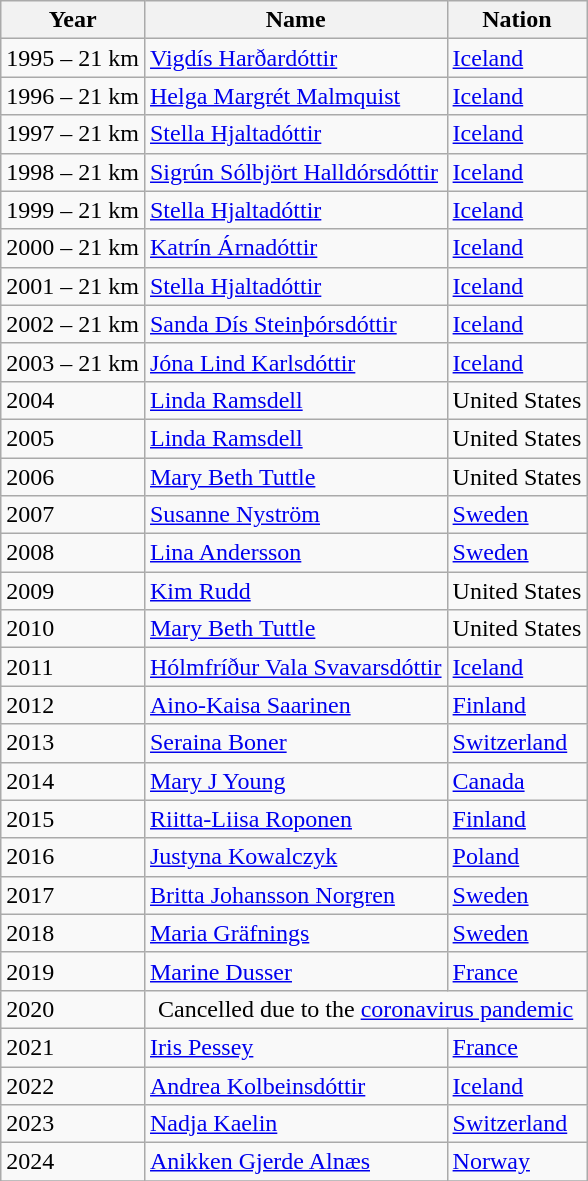<table class="wikitable sortable">
<tr>
<th>Year</th>
<th>Name</th>
<th>Nation</th>
</tr>
<tr>
<td>1995 – 21 km</td>
<td><a href='#'>Vigdís Harðardóttir</a></td>
<td> <a href='#'>Iceland</a></td>
</tr>
<tr>
<td>1996 – 21 km</td>
<td><a href='#'>Helga Margrét Malmquist</a></td>
<td> <a href='#'>Iceland</a></td>
</tr>
<tr>
<td>1997 – 21 km</td>
<td><a href='#'>Stella Hjaltadóttir</a></td>
<td> <a href='#'>Iceland</a></td>
</tr>
<tr>
<td>1998 – 21 km</td>
<td><a href='#'>Sigrún Sólbjört Halldórsdóttir</a></td>
<td> <a href='#'>Iceland</a></td>
</tr>
<tr>
<td>1999 – 21 km</td>
<td><a href='#'>Stella Hjaltadóttir</a></td>
<td> <a href='#'>Iceland</a></td>
</tr>
<tr>
<td>2000 – 21 km</td>
<td><a href='#'>Katrín Árnadóttir</a></td>
<td> <a href='#'>Iceland</a></td>
</tr>
<tr>
<td>2001 – 21 km</td>
<td><a href='#'>Stella Hjaltadóttir</a></td>
<td> <a href='#'>Iceland</a></td>
</tr>
<tr>
<td>2002 – 21 km</td>
<td><a href='#'>Sanda Dís Steinþórsdóttir</a></td>
<td> <a href='#'>Iceland</a></td>
</tr>
<tr>
<td>2003 – 21 km</td>
<td><a href='#'>Jóna Lind Karlsdóttir</a></td>
<td> <a href='#'>Iceland</a></td>
</tr>
<tr>
<td>2004</td>
<td><a href='#'>Linda Ramsdell</a></td>
<td> United States</td>
</tr>
<tr>
<td>2005</td>
<td><a href='#'>Linda Ramsdell</a></td>
<td> United States</td>
</tr>
<tr>
<td>2006</td>
<td><a href='#'>Mary Beth Tuttle</a></td>
<td> United States</td>
</tr>
<tr>
<td>2007</td>
<td><a href='#'>Susanne Nyström</a></td>
<td> <a href='#'>Sweden</a></td>
</tr>
<tr>
<td>2008</td>
<td><a href='#'>Lina Andersson</a></td>
<td> <a href='#'>Sweden</a></td>
</tr>
<tr>
<td>2009</td>
<td><a href='#'>Kim Rudd</a></td>
<td> United States</td>
</tr>
<tr>
<td>2010</td>
<td><a href='#'>Mary Beth Tuttle</a></td>
<td> United States</td>
</tr>
<tr>
<td>2011</td>
<td><a href='#'>Hólmfríður Vala Svavarsdóttir</a></td>
<td> <a href='#'>Iceland</a></td>
</tr>
<tr>
<td>2012</td>
<td><a href='#'>Aino-Kaisa Saarinen</a></td>
<td> <a href='#'>Finland</a></td>
</tr>
<tr>
<td>2013</td>
<td><a href='#'>Seraina Boner</a></td>
<td> <a href='#'>Switzerland</a></td>
</tr>
<tr>
<td>2014</td>
<td><a href='#'>Mary J Young</a></td>
<td> <a href='#'>Canada</a></td>
</tr>
<tr>
<td>2015</td>
<td><a href='#'>Riitta-Liisa Roponen</a></td>
<td> <a href='#'>Finland</a></td>
</tr>
<tr>
<td>2016</td>
<td><a href='#'>Justyna Kowalczyk</a></td>
<td> <a href='#'>Poland</a></td>
</tr>
<tr>
<td>2017</td>
<td><a href='#'>Britta Johansson Norgren</a></td>
<td> <a href='#'>Sweden</a></td>
</tr>
<tr>
<td>2018</td>
<td><a href='#'>Maria Gräfnings</a></td>
<td> <a href='#'>Sweden</a></td>
</tr>
<tr>
<td>2019</td>
<td><a href='#'>Marine Dusser</a></td>
<td> <a href='#'>France</a></td>
</tr>
<tr>
<td>2020</td>
<td colspan="3" align=center>Cancelled due to the <a href='#'>coronavirus pandemic</a></td>
</tr>
<tr>
<td>2021</td>
<td><a href='#'>Iris Pessey</a></td>
<td> <a href='#'>France</a></td>
</tr>
<tr>
<td>2022</td>
<td><a href='#'>Andrea Kolbeinsdóttir</a></td>
<td> <a href='#'>Iceland</a></td>
</tr>
<tr>
<td>2023</td>
<td><a href='#'>Nadja Kaelin</a></td>
<td> <a href='#'>Switzerland</a></td>
</tr>
<tr>
<td>2024</td>
<td><a href='#'>Anikken Gjerde Alnæs</a></td>
<td> <a href='#'>Norway</a></td>
</tr>
<tr>
</tr>
</table>
